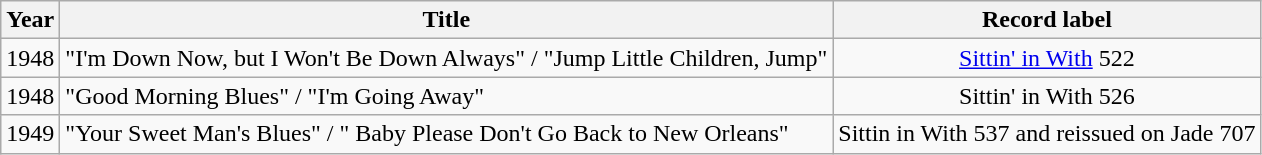<table class="wikitable sortable">
<tr>
<th>Year</th>
<th>Title</th>
<th>Record label</th>
</tr>
<tr>
<td>1948</td>
<td>"I'm Down Now, but I Won't Be Down Always" / "Jump Little Children, Jump"</td>
<td style="text-align:center;"><a href='#'>Sittin' in With</a> 522</td>
</tr>
<tr>
<td>1948</td>
<td>"Good Morning Blues" / "I'm Going Away"</td>
<td style="text-align:center;">Sittin' in With 526</td>
</tr>
<tr>
<td>1949</td>
<td>"Your Sweet Man's Blues" / " Baby Please Don't Go Back to New Orleans"</td>
<td style="text-align:center;">Sittin in With 537 and reissued on Jade 707</td>
</tr>
</table>
